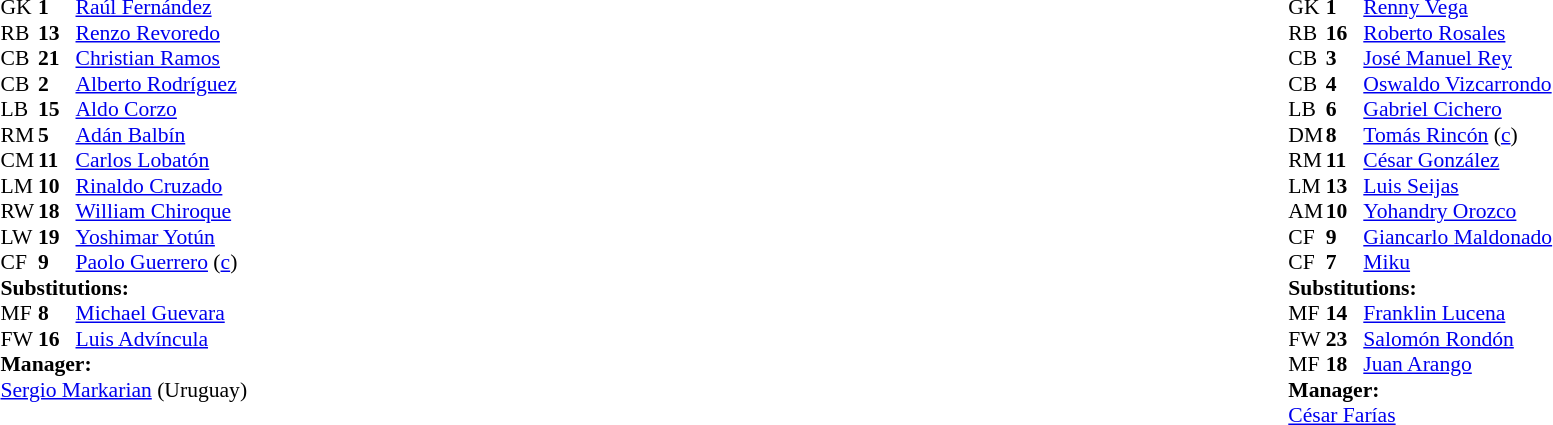<table width="100%">
<tr>
<td width="50%" valign="top"><br><table cellpadding="0" cellspacing="0" style="font-size: 90%">
<tr>
<th width="25"></th>
<th width="25"></th>
</tr>
<tr>
<td>GK</td>
<td><strong>1</strong></td>
<td><a href='#'>Raúl Fernández</a></td>
</tr>
<tr>
<td>RB</td>
<td><strong>13</strong></td>
<td><a href='#'>Renzo Revoredo</a></td>
</tr>
<tr>
<td>CB</td>
<td><strong>21</strong></td>
<td><a href='#'>Christian Ramos</a></td>
</tr>
<tr>
<td>CB</td>
<td><strong>2</strong></td>
<td><a href='#'>Alberto Rodríguez</a></td>
</tr>
<tr>
<td>LB</td>
<td><strong>15</strong></td>
<td><a href='#'>Aldo Corzo</a></td>
</tr>
<tr>
<td>RM</td>
<td><strong>5</strong></td>
<td><a href='#'>Adán Balbín</a></td>
<td></td>
</tr>
<tr>
<td>CM</td>
<td><strong>11</strong></td>
<td><a href='#'>Carlos Lobatón</a></td>
<td></td>
<td></td>
</tr>
<tr>
<td>LM</td>
<td><strong>10</strong></td>
<td><a href='#'>Rinaldo Cruzado</a></td>
<td></td>
<td></td>
</tr>
<tr>
<td>RW</td>
<td><strong>18</strong></td>
<td><a href='#'>William Chiroque</a></td>
</tr>
<tr>
<td>LW</td>
<td><strong>19</strong></td>
<td><a href='#'>Yoshimar Yotún</a></td>
</tr>
<tr>
<td>CF</td>
<td><strong>9</strong></td>
<td><a href='#'>Paolo Guerrero</a> (<a href='#'>c</a>)</td>
</tr>
<tr>
<td colspan="3"><strong>Substitutions:</strong></td>
</tr>
<tr>
<td>MF</td>
<td><strong>8</strong></td>
<td><a href='#'>Michael Guevara</a></td>
<td></td>
<td></td>
</tr>
<tr>
<td>FW</td>
<td><strong>16</strong></td>
<td><a href='#'>Luis Advíncula</a></td>
<td></td>
<td></td>
</tr>
<tr>
<td colspan="3"><strong>Manager:</strong></td>
</tr>
<tr>
<td colspan="3"><a href='#'>Sergio Markarian</a> (Uruguay)</td>
</tr>
</table>
</td>
<td valign="top"></td>
<td valign="top"></td>
<td width="50%" valign="top"><br><table align="center" cellpadding="0" cellspacing="0" style="font-size: 90%">
<tr>
<th width="25"></th>
<th width="25"></th>
</tr>
<tr>
<td>GK</td>
<td><strong>1</strong></td>
<td><a href='#'>Renny Vega</a></td>
</tr>
<tr>
<td>RB</td>
<td><strong>16</strong></td>
<td><a href='#'>Roberto Rosales</a></td>
</tr>
<tr>
<td>CB</td>
<td><strong>3</strong></td>
<td><a href='#'>José Manuel Rey</a></td>
<td></td>
</tr>
<tr>
<td>CB</td>
<td><strong>4</strong></td>
<td><a href='#'>Oswaldo Vizcarrondo</a></td>
</tr>
<tr>
<td>LB</td>
<td><strong>6</strong></td>
<td><a href='#'>Gabriel Cichero</a></td>
<td></td>
</tr>
<tr>
<td>DM</td>
<td><strong>8</strong></td>
<td><a href='#'>Tomás Rincón</a> (<a href='#'>c</a>)</td>
<td></td>
</tr>
<tr>
<td>RM</td>
<td><strong>11</strong></td>
<td><a href='#'>César González</a></td>
<td></td>
<td></td>
</tr>
<tr>
<td>LM</td>
<td><strong>13</strong></td>
<td><a href='#'>Luis Seijas</a></td>
<td></td>
<td></td>
</tr>
<tr>
<td>AM</td>
<td><strong>10</strong></td>
<td><a href='#'>Yohandry Orozco</a></td>
</tr>
<tr>
<td>CF</td>
<td><strong>9</strong></td>
<td><a href='#'>Giancarlo Maldonado</a></td>
<td></td>
</tr>
<tr>
<td>CF</td>
<td><strong>7</strong></td>
<td><a href='#'>Miku</a></td>
<td></td>
<td></td>
</tr>
<tr>
<td colspan="3"><strong>Substitutions:</strong></td>
</tr>
<tr>
<td>MF</td>
<td><strong>14</strong></td>
<td><a href='#'>Franklin Lucena</a></td>
<td></td>
<td></td>
</tr>
<tr>
<td>FW</td>
<td><strong>23</strong></td>
<td><a href='#'>Salomón Rondón</a></td>
<td></td>
<td></td>
</tr>
<tr>
<td>MF</td>
<td><strong>18</strong></td>
<td><a href='#'>Juan Arango</a></td>
<td></td>
<td></td>
</tr>
<tr>
<td colspan="3"><strong>Manager:</strong></td>
</tr>
<tr>
<td colspan="3"><a href='#'>César Farías</a></td>
</tr>
</table>
</td>
</tr>
</table>
